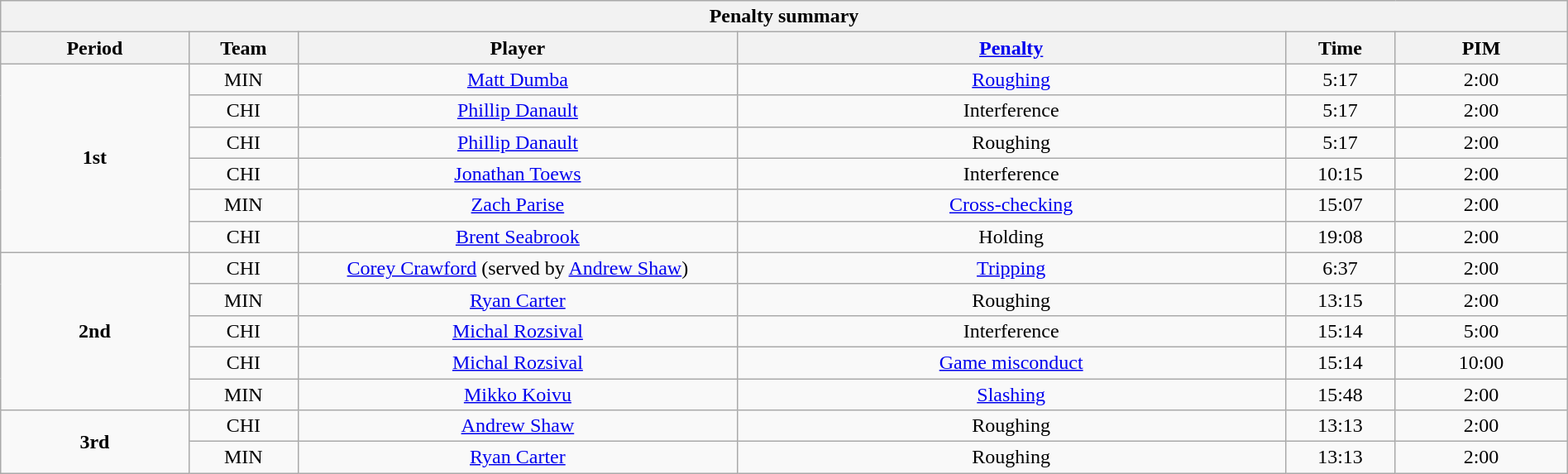<table style="width:100%;" class="wikitable">
<tr>
<th colspan=6>Penalty summary</th>
</tr>
<tr>
<th style="width:12%;">Period</th>
<th style="width:7%;">Team</th>
<th style="width:28%;">Player</th>
<th style="width:35%;"><a href='#'>Penalty</a></th>
<th style="width:7%;">Time</th>
<th style="width:11%;">PIM</th>
</tr>
<tr>
<td align=center rowspan="6"><strong>1st</strong></td>
<td align=center>MIN</td>
<td align=center><a href='#'>Matt Dumba</a></td>
<td align=center><a href='#'>Roughing</a></td>
<td align=center>5:17</td>
<td align=center>2:00</td>
</tr>
<tr>
<td align=center>CHI</td>
<td align=center><a href='#'>Phillip Danault</a></td>
<td align=center>Interference</td>
<td align=center>5:17</td>
<td align=center>2:00</td>
</tr>
<tr>
<td align=center>CHI</td>
<td align=center><a href='#'>Phillip Danault</a></td>
<td align=center>Roughing</td>
<td align=center>5:17</td>
<td align=center>2:00</td>
</tr>
<tr>
<td align=center>CHI</td>
<td align=center><a href='#'>Jonathan Toews</a></td>
<td align=center>Interference</td>
<td align=center>10:15</td>
<td align=center>2:00</td>
</tr>
<tr>
<td align=center>MIN</td>
<td align=center><a href='#'>Zach Parise</a></td>
<td align=center><a href='#'>Cross-checking</a></td>
<td align=center>15:07</td>
<td align=center>2:00</td>
</tr>
<tr>
<td align=center>CHI</td>
<td align=center><a href='#'>Brent Seabrook</a></td>
<td align=center>Holding</td>
<td align=center>19:08</td>
<td align=center>2:00</td>
</tr>
<tr>
<td align=center rowspan="5"><strong>2nd</strong></td>
<td align=center>CHI</td>
<td align=center><a href='#'>Corey Crawford</a> (served by <a href='#'>Andrew Shaw</a>)</td>
<td align=center><a href='#'>Tripping</a></td>
<td align=center>6:37</td>
<td align=center>2:00</td>
</tr>
<tr>
<td align=center>MIN</td>
<td align=center><a href='#'>Ryan Carter</a></td>
<td align=center>Roughing</td>
<td align=center>13:15</td>
<td align=center>2:00</td>
</tr>
<tr>
<td align=center>CHI</td>
<td align=center><a href='#'>Michal Rozsival</a></td>
<td align=center>Interference</td>
<td align=center>15:14</td>
<td align=center>5:00</td>
</tr>
<tr>
<td align=center>CHI</td>
<td align=center><a href='#'>Michal Rozsival</a></td>
<td align=center><a href='#'>Game misconduct</a></td>
<td align=center>15:14</td>
<td align=center>10:00</td>
</tr>
<tr>
<td align=center>MIN</td>
<td align=center><a href='#'>Mikko Koivu</a></td>
<td align=center><a href='#'>Slashing</a></td>
<td align=center>15:48</td>
<td align=center>2:00</td>
</tr>
<tr>
<td align=center rowspan="2"><strong>3rd</strong></td>
<td align=center>CHI</td>
<td align=center><a href='#'>Andrew Shaw</a></td>
<td align=center>Roughing</td>
<td align=center>13:13</td>
<td align=center>2:00</td>
</tr>
<tr>
<td align=center>MIN</td>
<td align=center><a href='#'>Ryan Carter</a></td>
<td align=center>Roughing</td>
<td align=center>13:13</td>
<td align=center>2:00</td>
</tr>
</table>
